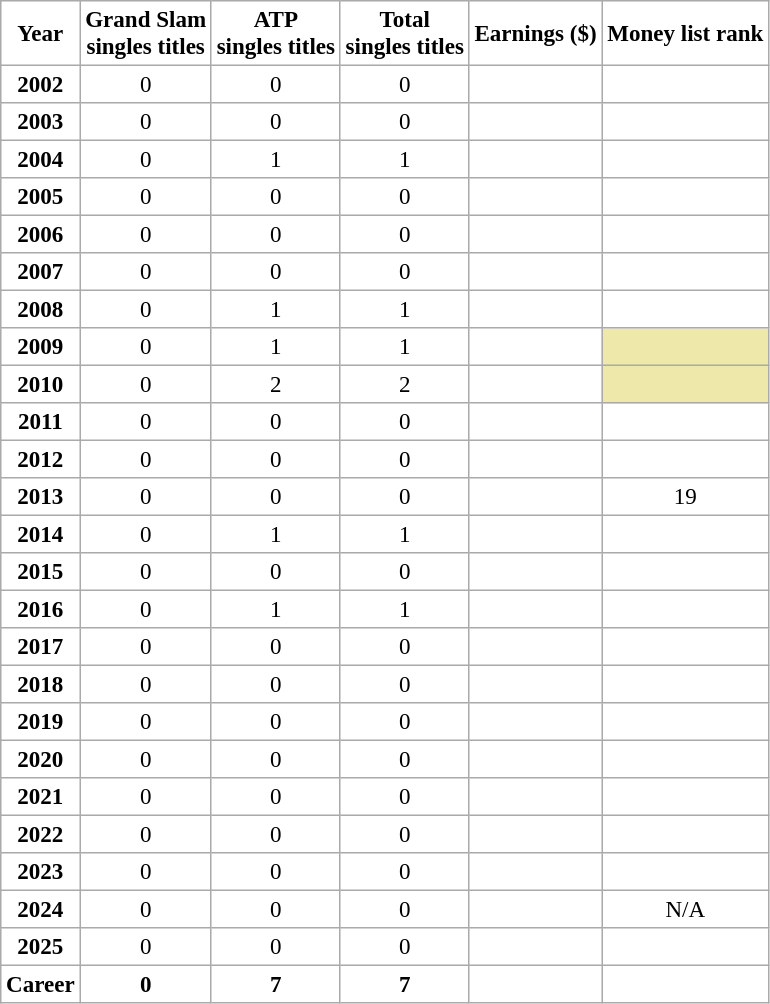<table cellpadding=3 cellspacing=0 border=1 style=font-align:centre;border:#aaa;solid:1;border-collapse:collapse;text-align:center;font-size:96%>
<tr>
<th>Year</th>
<th>Grand Slam<br>singles titles</th>
<th>ATP <br>singles titles</th>
<th>Total<br>singles titles</th>
<th>Earnings ($)</th>
<th>Money list rank</th>
</tr>
<tr>
<th>2002</th>
<td>0</td>
<td>0</td>
<td>0</td>
<td align=right></td>
<td></td>
</tr>
<tr>
<th>2003</th>
<td>0</td>
<td>0</td>
<td>0</td>
<td align=right></td>
<td></td>
</tr>
<tr>
<th>2004</th>
<td>0</td>
<td>1</td>
<td>1</td>
<td align=right></td>
<td></td>
</tr>
<tr>
<th>2005</th>
<td>0</td>
<td>0</td>
<td>0</td>
<td align=right></td>
<td></td>
</tr>
<tr>
<th>2006</th>
<td>0</td>
<td>0</td>
<td>0</td>
<td align=right></td>
<td></td>
</tr>
<tr>
<th>2007</th>
<td>0</td>
<td>0</td>
<td>0</td>
<td align=right></td>
<td></td>
</tr>
<tr>
<th>2008</th>
<td>0</td>
<td>1</td>
<td>1</td>
<td align=right></td>
<td></td>
</tr>
<tr>
<th>2009</th>
<td>0</td>
<td>1</td>
<td>1</td>
<td align=right></td>
<td bgcolor=eee8aa></td>
</tr>
<tr>
<th>2010</th>
<td>0</td>
<td>2</td>
<td>2</td>
<td align=right></td>
<td bgcolor=eee8aa></td>
</tr>
<tr>
<th>2011</th>
<td>0</td>
<td>0</td>
<td>0</td>
<td align=right></td>
<td></td>
</tr>
<tr>
<th>2012</th>
<td>0</td>
<td>0</td>
<td>0</td>
<td align=right></td>
<td></td>
</tr>
<tr>
<th>2013</th>
<td>0</td>
<td>0</td>
<td>0</td>
<td align=right></td>
<td>19</td>
</tr>
<tr>
<th>2014</th>
<td>0</td>
<td>1</td>
<td>1</td>
<td align=right></td>
<td></td>
</tr>
<tr>
<th>2015</th>
<td>0</td>
<td>0</td>
<td>0</td>
<td align=right></td>
<td></td>
</tr>
<tr>
<th>2016</th>
<td>0</td>
<td>1</td>
<td>1</td>
<td align=right></td>
<td></td>
</tr>
<tr>
<th>2017</th>
<td>0</td>
<td>0</td>
<td>0</td>
<td align=right></td>
<td></td>
</tr>
<tr>
<th>2018</th>
<td>0</td>
<td>0</td>
<td>0</td>
<td align=right></td>
<td></td>
</tr>
<tr>
<th>2019</th>
<td>0</td>
<td>0</td>
<td>0</td>
<td align=right></td>
<td></td>
</tr>
<tr>
<th>2020</th>
<td>0</td>
<td>0</td>
<td>0</td>
<td align=right></td>
<td></td>
</tr>
<tr>
<th>2021</th>
<td>0</td>
<td>0</td>
<td>0</td>
<td align=right></td>
<td></td>
</tr>
<tr>
<th>2022</th>
<td>0</td>
<td>0</td>
<td>0</td>
<td align=right></td>
<td></td>
</tr>
<tr>
<th>2023</th>
<td>0</td>
<td>0</td>
<td>0</td>
<td align=right></td>
<td></td>
</tr>
<tr>
<th>2024</th>
<td>0</td>
<td>0</td>
<td>0</td>
<td align=right></td>
<td>N/A</td>
</tr>
<tr>
<th>2025</th>
<td>0</td>
<td>0</td>
<td>0</td>
<td align=right></td>
<td></td>
</tr>
<tr>
<th>Career</th>
<th>0</th>
<th>7</th>
<th>7</th>
<th></th>
<th></th>
</tr>
</table>
